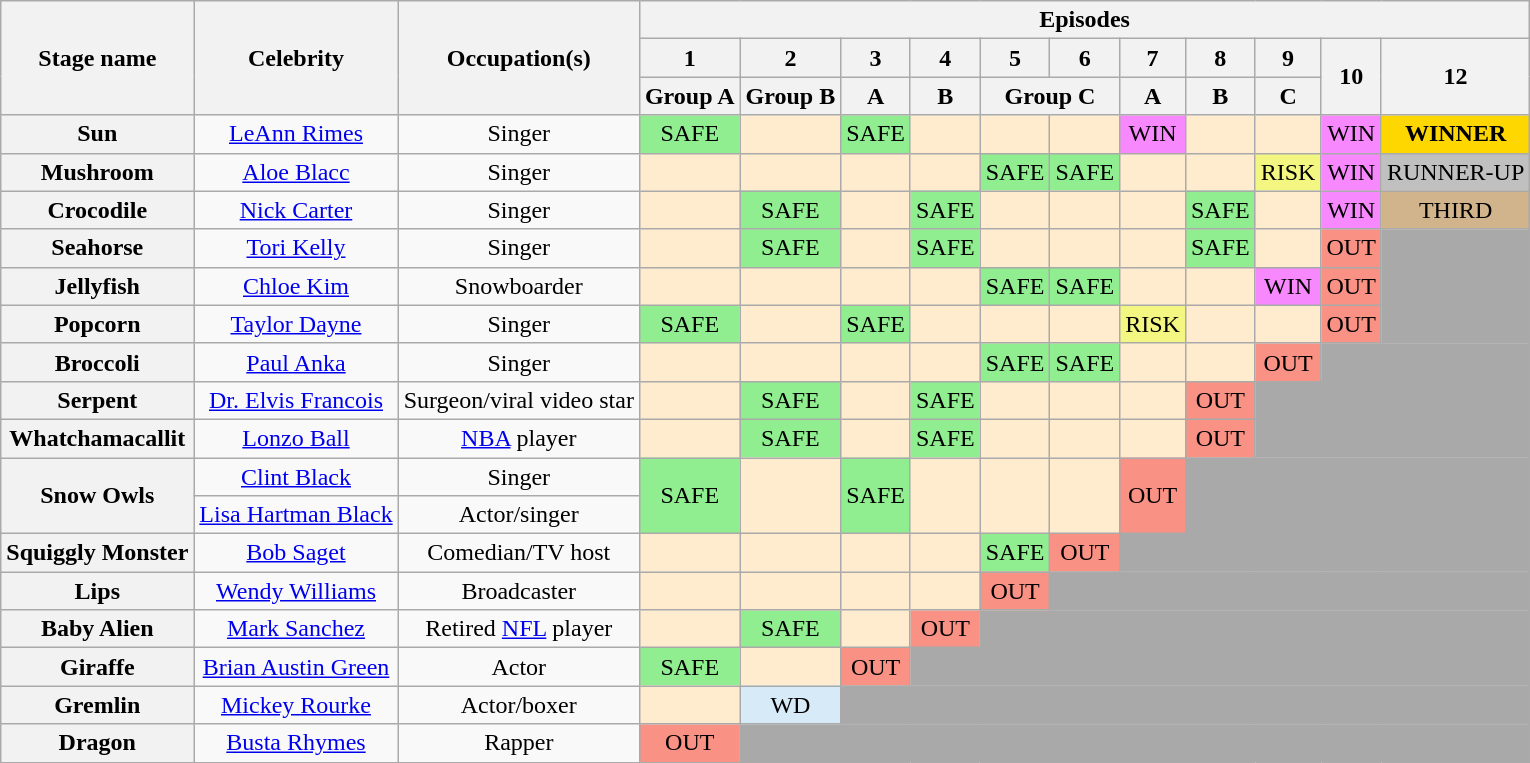<table class="wikitable nowrap" style="text-align:center; ">
<tr>
<th rowspan="3">Stage name</th>
<th rowspan="3">Celebrity</th>
<th rowspan="3">Occupation(s)</th>
<th colspan="11">Episodes</th>
</tr>
<tr>
<th>1</th>
<th>2</th>
<th>3</th>
<th>4</th>
<th>5</th>
<th>6</th>
<th>7</th>
<th>8</th>
<th>9</th>
<th rowspan="2">10</th>
<th rowspan="2">12</th>
</tr>
<tr>
<th>Group A</th>
<th>Group B</th>
<th>A</th>
<th>B</th>
<th colspan="2">Group C</th>
<th>A</th>
<th>B</th>
<th>C</th>
</tr>
<tr>
<th>Sun</th>
<td><a href='#'>LeAnn Rimes</a></td>
<td>Singer</td>
<td bgcolor=lightgreen>SAFE</td>
<td bgcolor=#FFEBCD></td>
<td bgcolor=lightgreen>SAFE</td>
<td bgcolor=#FFEBCD></td>
<td bgcolor=#FFEBCD></td>
<td bgcolor=#FFEBCD></td>
<td bgcolor=#F888FD>WIN</td>
<td bgcolor=#FFEBCD></td>
<td bgcolor=#FFEBCD></td>
<td bgcolor=#F888FD>WIN</td>
<td bgcolor=gold><strong>WINNER</strong></td>
</tr>
<tr>
<th>Mushroom</th>
<td><a href='#'>Aloe Blacc</a></td>
<td>Singer</td>
<td bgcolor="#FFEBCD"></td>
<td bgcolor="#FFEBCD"></td>
<td bgcolor="#FFEBCD"></td>
<td bgcolor="#FFEBCD"></td>
<td bgcolor="lightgreen">SAFE</td>
<td bgcolor="lightgreen">SAFE</td>
<td bgcolor="#FFEBCD"></td>
<td bgcolor="#FFEBCD"></td>
<td bgcolor="#F3F781">RISK</td>
<td bgcolor="#F888FD">WIN</td>
<td bgcolor=silver>RUNNER-UP</td>
</tr>
<tr>
<th>Crocodile</th>
<td><a href='#'>Nick Carter</a></td>
<td>Singer</td>
<td bgcolor="#FFEBCD"></td>
<td bgcolor="lightgreen">SAFE</td>
<td bgcolor="#FFEBCD"></td>
<td bgcolor="lightgreen">SAFE</td>
<td bgcolor="#FFEBCD"></td>
<td bgcolor="#FFEBCD"></td>
<td bgcolor="#FFEBCD"></td>
<td bgcolor="lightgreen">SAFE</td>
<td bgcolor="#FFEBCD"></td>
<td bgcolor="#F888FD">WIN</td>
<td bgcolor=tan>THIRD</td>
</tr>
<tr>
<th>Seahorse</th>
<td><a href='#'>Tori Kelly</a></td>
<td>Singer</td>
<td bgcolor="#FFEBCD"></td>
<td bgcolor="lightgreen">SAFE</td>
<td bgcolor="#FFEBCD"></td>
<td bgcolor="lightgreen">SAFE</td>
<td bgcolor="#FFEBCD"></td>
<td bgcolor="#FFEBCD"></td>
<td bgcolor="#FFEBCD"></td>
<td bgcolor="lightgreen">SAFE</td>
<td bgcolor="#FFEBCD"></td>
<td bgcolor=#F99185>OUT</td>
<td bgcolor=darkgrey></td>
</tr>
<tr>
<th>Jellyfish</th>
<td><a href='#'>Chloe Kim</a></td>
<td>Snowboarder</td>
<td bgcolor="#FFEBCD"></td>
<td bgcolor="#FFEBCD"></td>
<td bgcolor="#FFEBCD"></td>
<td bgcolor="#FFEBCD"></td>
<td bgcolor="lightgreen">SAFE</td>
<td bgcolor="lightgreen">SAFE</td>
<td bgcolor="#FFEBCD"></td>
<td bgcolor="#FFEBCD"></td>
<td bgcolor="#F888FD">WIN</td>
<td bgcolor=#F99185>OUT</td>
<td bgcolor=darkgrey></td>
</tr>
<tr>
<th>Popcorn</th>
<td><a href='#'>Taylor Dayne</a></td>
<td>Singer</td>
<td bgcolor=lightgreen>SAFE</td>
<td bgcolor=#FFEBCD></td>
<td bgcolor=lightgreen>SAFE</td>
<td bgcolor=#FFEBCD></td>
<td bgcolor=#FFEBCD></td>
<td bgcolor=#FFEBCD></td>
<td bgcolor= #F3F781>RISK</td>
<td bgcolor=#FFEBCD></td>
<td bgcolor=#FFEBCD></td>
<td bgcolor=#F99185>OUT</td>
<td bgcolor=darkgrey></td>
</tr>
<tr>
<th>Broccoli</th>
<td><a href='#'>Paul Anka</a></td>
<td>Singer</td>
<td bgcolor=#FFEBCD></td>
<td bgcolor=#FFEBCD></td>
<td bgcolor=#FFEBCD></td>
<td bgcolor=#FFEBCD></td>
<td bgcolor=lightgreen>SAFE</td>
<td bgcolor=lightgreen>SAFE</td>
<td bgcolor=#FFEBCD></td>
<td bgcolor=#FFEBCD></td>
<td bgcolor=#F99185>OUT</td>
<td colspan="2" bgcolor="darkgrey"></td>
</tr>
<tr>
<th>Serpent</th>
<td><a href='#'>Dr. Elvis Francois</a></td>
<td>Surgeon/viral video star</td>
<td bgcolor=#FFEBCD></td>
<td bgcolor=lightgreen>SAFE</td>
<td bgcolor=#FFEBCD></td>
<td bgcolor=lightgreen>SAFE</td>
<td bgcolor=#FFEBCD></td>
<td bgcolor=#FFEBCD></td>
<td bgcolor=#FFEBCD></td>
<td bgcolor=#F99185>OUT</td>
<td colspan="3" bgcolor="darkgrey"></td>
</tr>
<tr>
<th>Whatchamacallit</th>
<td><a href='#'>Lonzo Ball</a></td>
<td><a href='#'>NBA</a> player</td>
<td bgcolor=#FFEBCD></td>
<td bgcolor=lightgreen>SAFE</td>
<td bgcolor=#FFEBCD></td>
<td bgcolor=lightgreen>SAFE</td>
<td bgcolor=#FFEBCD></td>
<td bgcolor=#FFEBCD></td>
<td bgcolor=#FFEBCD></td>
<td bgcolor=#F99185>OUT</td>
<td colspan="4" bgcolor="darkgrey"></td>
</tr>
<tr>
<th rowspan=2>Snow Owls</th>
<td><a href='#'>Clint Black</a></td>
<td>Singer</td>
<td rowspan="2" bgcolor=lightgreen>SAFE</td>
<td bgcolor=#FFEBCD rowspan="2"></td>
<td rowspan="2" bgcolor=lightgreen>SAFE</td>
<td bgcolor=#FFEBCD rowspan="2"></td>
<td bgcolor=#FFEBCD rowspan="2"></td>
<td bgcolor=#FFEBCD rowspan="2"></td>
<td rowspan="2" bgcolor=#F99185>OUT</td>
<td colspan="4" bgcolor="darkgrey" rowspan="2"></td>
</tr>
<tr>
<td><a href='#'>Lisa Hartman Black</a></td>
<td>Actor/singer</td>
</tr>
<tr>
<th>Squiggly Monster</th>
<td><a href='#'>Bob Saget</a></td>
<td>Comedian/TV host</td>
<td bgcolor=#FFEBCD></td>
<td bgcolor=#FFEBCD></td>
<td bgcolor=#FFEBCD></td>
<td bgcolor=#FFEBCD></td>
<td bgcolor=lightgreen>SAFE</td>
<td bgcolor=#F99185>OUT</td>
<td colspan="5" bgcolor="darkgrey"></td>
</tr>
<tr>
<th>Lips</th>
<td><a href='#'>Wendy Williams</a></td>
<td>Broadcaster</td>
<td bgcolor=#FFEBCD></td>
<td bgcolor=#FFEBCD></td>
<td bgcolor=#FFEBCD></td>
<td bgcolor=#FFEBCD></td>
<td bgcolor=#F99185>OUT</td>
<td colspan="6" bgcolor="darkgrey"></td>
</tr>
<tr>
<th>Baby Alien</th>
<td><a href='#'>Mark Sanchez</a></td>
<td>Retired <a href='#'>NFL</a> player</td>
<td bgcolor=#FFEBCD></td>
<td bgcolor=lightgreen>SAFE</td>
<td bgcolor=#FFEBCD></td>
<td bgcolor=#F99185>OUT</td>
<td colspan="7" bgcolor="darkgrey"></td>
</tr>
<tr>
<th>Giraffe</th>
<td><a href='#'>Brian Austin Green</a></td>
<td>Actor</td>
<td bgcolor=lightgreen>SAFE</td>
<td bgcolor=#FFEBCD></td>
<td bgcolor=#F99185>OUT</td>
<td colspan="8" bgcolor="darkgrey"></td>
</tr>
<tr>
<th>Gremlin</th>
<td><a href='#'>Mickey Rourke</a></td>
<td>Actor/boxer</td>
<td bgcolor=#FFEBCD></td>
<td bgcolor="#D6EAF8">WD</td>
<td colspan="9" bgcolor="darkgrey"></td>
</tr>
<tr>
<th>Dragon</th>
<td><a href='#'>Busta Rhymes</a></td>
<td>Rapper</td>
<td bgcolor=#F99185>OUT</td>
<td colspan="10" bgcolor="darkgrey"></td>
</tr>
</table>
